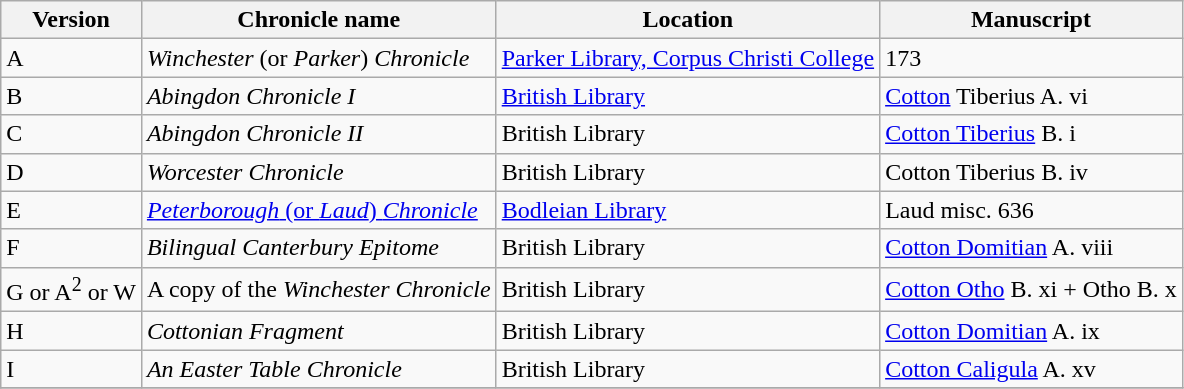<table class="wikitable">
<tr>
<th>Version</th>
<th>Chronicle name</th>
<th>Location</th>
<th>Manuscript</th>
</tr>
<tr>
<td>A</td>
<td><em>Winchester</em> (or <em>Parker</em>) <em>Chronicle</em></td>
<td><a href='#'>Parker Library, Corpus Christi College</a></td>
<td>173</td>
</tr>
<tr>
<td>B</td>
<td><em>Abingdon Chronicle I</em></td>
<td><a href='#'>British Library</a></td>
<td><a href='#'>Cotton</a> Tiberius A. vi</td>
</tr>
<tr>
<td>C</td>
<td><em>Abingdon Chronicle II</em></td>
<td>British Library</td>
<td><a href='#'>Cotton Tiberius</a> B. i</td>
</tr>
<tr>
<td>D</td>
<td><em>Worcester Chronicle</em></td>
<td>British Library</td>
<td>Cotton Tiberius B. iv</td>
</tr>
<tr>
<td>E</td>
<td><a href='#'><em>Peterborough</em> (or <em>Laud</em>) <em>Chronicle</em></a></td>
<td><a href='#'>Bodleian Library</a></td>
<td>Laud misc. 636</td>
</tr>
<tr>
<td>F</td>
<td><em>Bilingual Canterbury Epitome</em></td>
<td>British Library</td>
<td><a href='#'>Cotton Domitian</a> A. viii</td>
</tr>
<tr>
<td>G or A<sup>2</sup> or W</td>
<td>A copy of the <em>Winchester Chronicle</em></td>
<td>British Library</td>
<td><a href='#'>Cotton Otho</a> B. xi + Otho B. x</td>
</tr>
<tr>
<td>H</td>
<td><em>Cottonian Fragment</em></td>
<td>British Library</td>
<td><a href='#'>Cotton Domitian</a> A. ix</td>
</tr>
<tr>
<td>I</td>
<td><em>An Easter Table Chronicle</em></td>
<td>British Library</td>
<td><a href='#'>Cotton Caligula</a> A. xv</td>
</tr>
<tr>
</tr>
</table>
